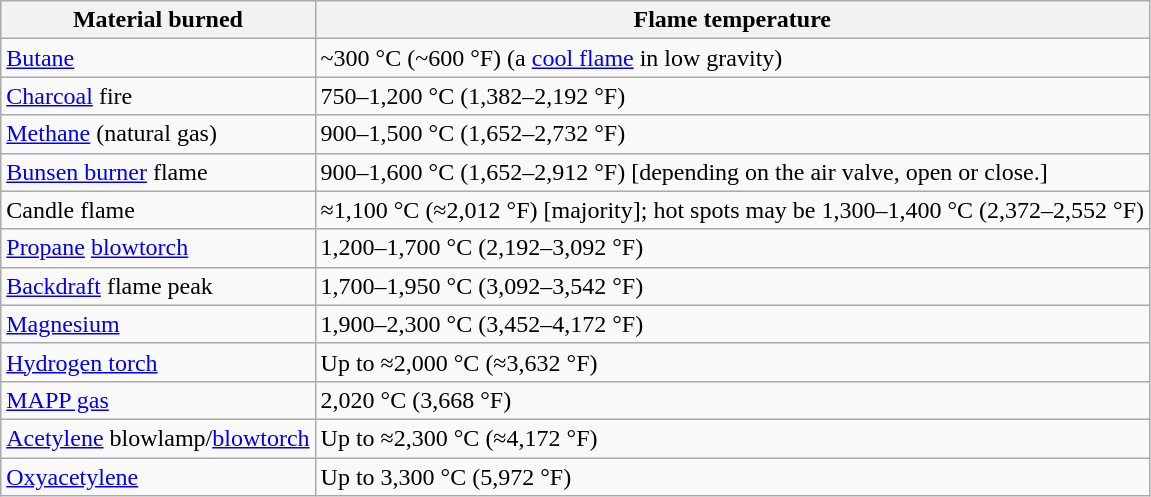<table class="wikitable">
<tr>
<th>Material burned</th>
<th>Flame temperature</th>
</tr>
<tr>
<td><a href='#'>Butane</a></td>
<td>~300 °C (~600 °F) (a <a href='#'>cool flame</a> in low gravity)</td>
</tr>
<tr>
<td><a href='#'>Charcoal</a> fire</td>
<td>750–1,200 °C (1,382–2,192 °F)</td>
</tr>
<tr>
<td><a href='#'>Methane</a> (natural gas)</td>
<td>900–1,500 °C (1,652–2,732 °F)</td>
</tr>
<tr>
<td><a href='#'>Bunsen burner</a> flame</td>
<td>900–1,600 °C (1,652–2,912 °F) [depending on the air valve, open or close.]</td>
</tr>
<tr>
<td>Candle flame</td>
<td>≈1,100 °C (≈2,012 °F) [majority]; hot spots may be 1,300–1,400 °C (2,372–2,552 °F)</td>
</tr>
<tr>
<td><a href='#'>Propane</a> <a href='#'>blowtorch</a></td>
<td>1,200–1,700 °C (2,192–3,092 °F)</td>
</tr>
<tr>
<td><a href='#'>Backdraft</a> flame peak</td>
<td>1,700–1,950 °C (3,092–3,542 °F)</td>
</tr>
<tr>
<td><a href='#'>Magnesium</a></td>
<td>1,900–2,300 °C (3,452–4,172 °F)</td>
</tr>
<tr>
<td><a href='#'>Hydrogen torch</a></td>
<td>Up to ≈2,000 °C (≈3,632 °F)</td>
</tr>
<tr>
<td><a href='#'>MAPP gas</a></td>
<td>2,020 °C (3,668 °F)</td>
</tr>
<tr>
<td><a href='#'>Acetylene</a> blowlamp/<a href='#'>blowtorch</a></td>
<td>Up to ≈2,300 °C (≈4,172 °F)</td>
</tr>
<tr>
<td><a href='#'>Oxyacetylene</a></td>
<td>Up to 3,300 °C (5,972 °F)</td>
</tr>
</table>
